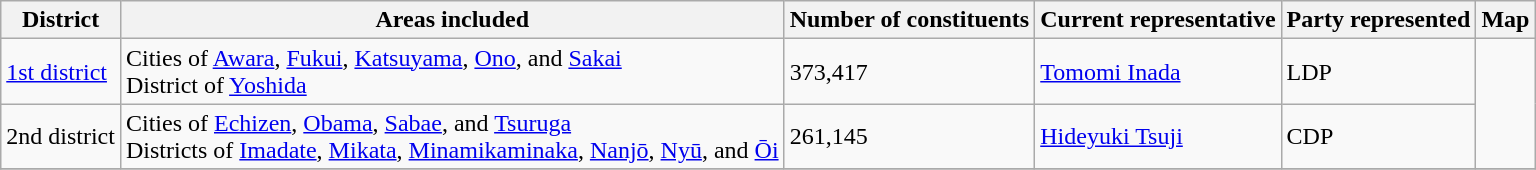<table class="wikitable">
<tr>
<th>District</th>
<th>Areas included</th>
<th>Number of constituents</th>
<th>Current representative</th>
<th>Party represented</th>
<th>Map</th>
</tr>
<tr>
<td><a href='#'>1st district</a></td>
<td>Cities of <a href='#'>Awara</a>, <a href='#'>Fukui</a>, <a href='#'>Katsuyama</a>, <a href='#'>Ono</a>, and <a href='#'>Sakai</a><br>District of <a href='#'>Yoshida</a></td>
<td>373,417</td>
<td><a href='#'>Tomomi Inada</a></td>
<td>LDP</td>
<td rowspan="2"></td>
</tr>
<tr>
<td>2nd district</td>
<td>Cities of <a href='#'>Echizen</a>, <a href='#'>Obama</a>, <a href='#'>Sabae</a>, and <a href='#'>Tsuruga</a><br>Districts of <a href='#'>Imadate</a>, <a href='#'>Mikata</a>, <a href='#'>Minamikaminaka</a>, <a href='#'>Nanjō</a>, <a href='#'>Nyū</a>, and <a href='#'>Ōi</a></td>
<td>261,145</td>
<td><a href='#'>Hideyuki Tsuji</a></td>
<td>CDP</td>
</tr>
<tr>
</tr>
</table>
